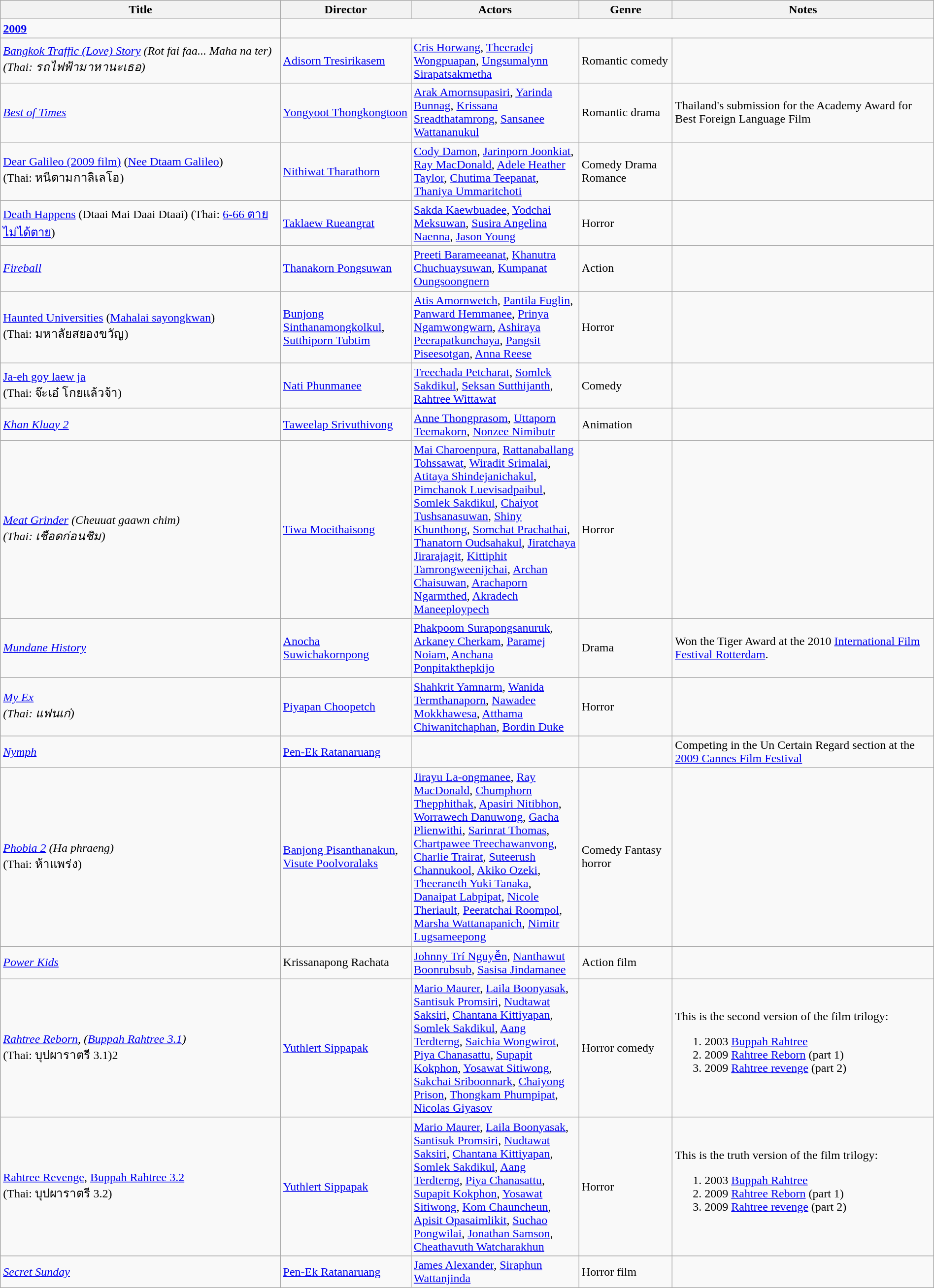<table class="wikitable sortable" style="width:100%;">
<tr>
<th style="width:30%;">Title</th>
<th style="width:14%;">Director</th>
<th style="width:18%;">Actors</th>
<th style="width:10%;">Genre</th>
<th style="width:28%;">Notes</th>
</tr>
<tr>
<td><strong><a href='#'>2009</a></strong></td>
</tr>
<tr>
<td><em><a href='#'>Bangkok Traffic (Love) Story</a> (Rot fai faa... Maha na ter)</em><br><em>(Thai: รถไฟฟ้ามาหานะเธอ)</em></td>
<td><a href='#'>Adisorn Tresirikasem</a></td>
<td><a href='#'>Cris Horwang</a>, <a href='#'>Theeradej Wongpuapan</a>, <a href='#'>Ungsumalynn Sirapatsakmetha</a></td>
<td>Romantic comedy</td>
<td></td>
</tr>
<tr>
<td><em><a href='#'>Best of Times</a></em></td>
<td><a href='#'>Yongyoot Thongkongtoon</a></td>
<td><a href='#'>Arak Amornsupasiri</a>, <a href='#'>Yarinda Bunnag</a>, <a href='#'>Krissana Sreadthatamrong</a>, <a href='#'>Sansanee Wattananukul</a></td>
<td>Romantic drama</td>
<td>Thailand's submission for the Academy Award for Best Foreign Language Film</td>
</tr>
<tr>
<td><a href='#'>Dear Galileo (2009 film)</a> (<a href='#'>Nee Dtaam Galileo</a>)<br>(Thai: หนีตามกาลิเลโอ)</td>
<td><a href='#'>Nithiwat Tharathorn</a></td>
<td><a href='#'>Cody Damon</a>, <a href='#'>Jarinporn Joonkiat</a>, <a href='#'>Ray MacDonald</a>, <a href='#'>Adele Heather Taylor</a>, <a href='#'>Chutima Teepanat</a>, <a href='#'>Thaniya Ummaritchoti</a></td>
<td>Comedy Drama Romance</td>
<td></td>
</tr>
<tr>
<td><a href='#'>Death Happens</a> (Dtaai Mai Daai Dtaai) (Thai: <a href='#'>6-66 ตายไม่ได้ตาย</a>)</td>
<td><a href='#'>Taklaew Rueangrat</a></td>
<td><a href='#'>Sakda Kaewbuadee</a>, <a href='#'>Yodchai Meksuwan</a>, <a href='#'>Susira Angelina Naenna</a>, <a href='#'>Jason Young</a></td>
<td>Horror</td>
<td></td>
</tr>
<tr>
<td><em><a href='#'>Fireball</a></em></td>
<td><a href='#'>Thanakorn Pongsuwan</a></td>
<td><a href='#'>Preeti Barameeanat</a>, <a href='#'>Khanutra Chuchuaysuwan</a>, <a href='#'>Kumpanat Oungsoongnern</a></td>
<td>Action</td>
<td></td>
</tr>
<tr>
<td><a href='#'>Haunted Universities</a> (<a href='#'>Mahalai sayongkwan</a>)<br>(Thai: มหาลัยสยองขวัญ)</td>
<td><a href='#'>Bunjong Sinthanamongkolkul</a>, <a href='#'>Sutthiporn Tubtim</a></td>
<td><a href='#'>Atis Amornwetch</a>, <a href='#'>Pantila Fuglin</a>, <a href='#'>Panward Hemmanee</a>, <a href='#'>Prinya Ngamwongwarn</a>, <a href='#'>Ashiraya Peerapatkunchaya</a>, <a href='#'>Pangsit Piseesotgan</a>, <a href='#'>Anna Reese</a></td>
<td>Horror</td>
<td></td>
</tr>
<tr>
<td><a href='#'>Ja-eh goy laew ja</a><br>(Thai: จ๊ะเอ๋ โกยแล้วจ้า)</td>
<td><a href='#'>Nati Phunmanee</a></td>
<td><a href='#'>Treechada Petcharat</a>, <a href='#'>Somlek Sakdikul</a>, <a href='#'>Seksan Sutthijanth</a>, <a href='#'>Rahtree Wittawat</a></td>
<td>Comedy</td>
<td></td>
</tr>
<tr>
<td><em><a href='#'>Khan Kluay 2</a></em></td>
<td><a href='#'>Taweelap Srivuthivong</a></td>
<td><a href='#'>Anne Thongprasom</a>, <a href='#'>Uttaporn Teemakorn</a>, <a href='#'>Nonzee Nimibutr</a></td>
<td>Animation</td>
<td></td>
</tr>
<tr>
<td><em><a href='#'>Meat Grinder</a> (Cheuuat gaawn chim)</em><br><em>(Thai: เชือดก่อนชิม)</em></td>
<td><a href='#'>Tiwa Moeithaisong</a></td>
<td><a href='#'>Mai Charoenpura</a>, <a href='#'>Rattanaballang Tohssawat</a>, <a href='#'>Wiradit Srimalai</a>, <a href='#'>Atitaya Shindejanichakul</a>, <a href='#'>Pimchanok Luevisadpaibul</a>, <a href='#'>Somlek Sakdikul</a>, <a href='#'>Chaiyot Tushsanasuwan</a>, <a href='#'>Shiny Khunthong</a>, <a href='#'>Somchat Prachathai</a>, <a href='#'>Thanatorn Oudsahakul</a>, <a href='#'>Jiratchaya Jirarajagit</a>, <a href='#'>Kittiphit Tamrongweenijchai</a>, <a href='#'>Archan Chaisuwan</a>, <a href='#'>Arachaporn Ngarmthed</a>, <a href='#'>Akradech Maneeploypech</a></td>
<td>Horror</td>
<td></td>
</tr>
<tr>
<td><em><a href='#'>Mundane History</a></em></td>
<td><a href='#'>Anocha Suwichakornpong</a></td>
<td><a href='#'>Phakpoom Surapongsanuruk</a>, <a href='#'>Arkaney Cherkam</a>, <a href='#'>Paramej Noiam</a>, <a href='#'>Anchana Ponpitakthepkijo</a></td>
<td>Drama</td>
<td>Won the Tiger Award at the 2010 <a href='#'>International Film Festival Rotterdam</a>.</td>
</tr>
<tr>
<td><em><a href='#'>My Ex</a></em><br><em>(Thai: แฟนเก่)</em></td>
<td><a href='#'>Piyapan Choopetch</a></td>
<td><a href='#'>Shahkrit Yamnarm</a>, <a href='#'>Wanida Termthanaporn</a>, <a href='#'>Nawadee Mokkhawesa</a>, <a href='#'>Atthama Chiwanitchaphan</a>, <a href='#'>Bordin Duke</a></td>
<td>Horror</td>
<td></td>
</tr>
<tr>
<td><em><a href='#'>Nymph</a></em></td>
<td><a href='#'>Pen-Ek Ratanaruang</a></td>
<td></td>
<td></td>
<td>Competing in the Un Certain Regard section at the <a href='#'>2009 Cannes Film Festival</a></td>
</tr>
<tr>
<td><em><a href='#'>Phobia 2</a> (Ha phraeng)</em><br>(Thai: ห้าแพร่ง)</td>
<td><a href='#'>Banjong Pisanthanakun</a>, <a href='#'>Visute Poolvoralaks</a></td>
<td><a href='#'>Jirayu La-ongmanee</a>, <a href='#'>Ray MacDonald</a>, <a href='#'>Chumphorn Thepphithak</a>, <a href='#'>Apasiri Nitibhon</a>, <a href='#'>Worrawech Danuwong</a>, <a href='#'>Gacha Plienwithi</a>, <a href='#'>Sarinrat Thomas</a>, <a href='#'>Chartpawee Treechawanvong</a>, <a href='#'>Charlie Trairat</a>, <a href='#'>Suteerush Channukool</a>, <a href='#'>Akiko Ozeki</a>, <a href='#'>Theeraneth Yuki Tanaka</a>, <a href='#'>Danaipat Labpipat</a>, <a href='#'>Nicole Theriault</a>, <a href='#'>Peeratchai Roompol</a>, <a href='#'>Marsha Wattanapanich</a>, <a href='#'>Nimitr Lugsameepong</a></td>
<td>Comedy Fantasy horror</td>
<td></td>
</tr>
<tr>
<td><em><a href='#'>Power Kids</a></em></td>
<td>Krissanapong Rachata</td>
<td><a href='#'>Johnny Trí Nguyễn</a>, <a href='#'>Nanthawut Boonrubsub</a>, <a href='#'>Sasisa Jindamanee</a></td>
<td>Action film</td>
<td></td>
</tr>
<tr>
<td><em><a href='#'>Rahtree Reborn</a>, (<a href='#'>Buppah Rahtree 3.1</a>)</em><br>(Thai:  บุปผาราตรี  3.1)2</td>
<td><a href='#'>Yuthlert Sippapak</a></td>
<td><a href='#'>Mario Maurer</a>, <a href='#'>Laila Boonyasak</a>, <a href='#'>Santisuk Promsiri</a>, <a href='#'>Nudtawat Saksiri</a>, <a href='#'>Chantana Kittiyapan</a>, <a href='#'>Somlek Sakdikul</a>, <a href='#'>Aang Terdterng</a>, <a href='#'>Saichia Wongwirot</a>, <a href='#'>Piya Chanasattu</a>, <a href='#'>Supapit Kokphon</a>, <a href='#'>Yosawat Sitiwong</a>, <a href='#'>Sakchai Sriboonnark</a>, <a href='#'>Chaiyong Prison</a>, <a href='#'>Thongkam Phumpipat</a>, <a href='#'>Nicolas Giyasov</a></td>
<td>Horror comedy</td>
<td>This is the second version of the film trilogy:<br><ol><li>2003 <a href='#'>Buppah Rahtree</a></li><li>2009 <a href='#'>Rahtree Reborn</a> (part 1)</li><li>2009 <a href='#'>Rahtree revenge</a> (part 2)</li></ol></td>
</tr>
<tr>
<td><a href='#'>Rahtree Revenge</a>, <a href='#'>Buppah Rahtree 3.2</a><br>(Thai:  บุปผาราตรี  3.2)</td>
<td><a href='#'>Yuthlert Sippapak</a></td>
<td><a href='#'>Mario Maurer</a>, <a href='#'>Laila Boonyasak</a>, <a href='#'>Santisuk Promsiri</a>, <a href='#'>Nudtawat Saksiri</a>, <a href='#'>Chantana Kittiyapan</a>, <a href='#'>Somlek Sakdikul</a>, <a href='#'>Aang Terdterng</a>, <a href='#'>Piya Chanasattu</a>, <a href='#'>Supapit Kokphon</a>, <a href='#'>Yosawat Sitiwong</a>, <a href='#'>Kom Chauncheun</a>, <a href='#'>Apisit Opasaimlikit</a>, <a href='#'>Suchao Pongwilai</a>, <a href='#'>Jonathan Samson</a>, <a href='#'>Cheathavuth Watcharakhun</a></td>
<td>Horror</td>
<td>This is the truth version of the film trilogy:<br><ol><li>2003 <a href='#'>Buppah Rahtree</a></li><li>2009 <a href='#'>Rahtree Reborn</a> (part 1)</li><li>2009 <a href='#'>Rahtree revenge</a> (part 2)</li></ol></td>
</tr>
<tr>
<td><em><a href='#'>Secret Sunday</a></em></td>
<td><a href='#'>Pen-Ek Ratanaruang</a></td>
<td><a href='#'>James Alexander</a>, <a href='#'>Siraphun Wattanjinda</a></td>
<td>Horror film</td>
<td></td>
</tr>
</table>
